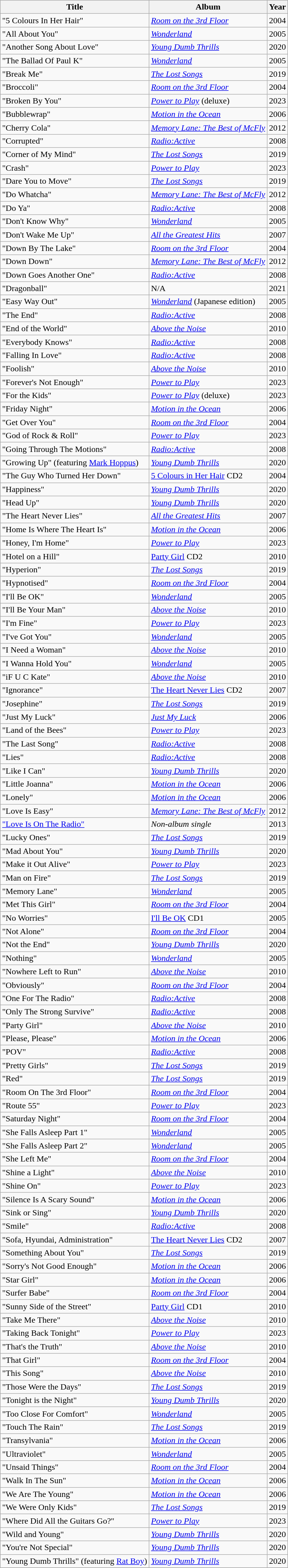<table class="wikitable sortable">
<tr>
<th>Title</th>
<th>Album</th>
<th>Year</th>
</tr>
<tr>
<td><span></span>"5 Colours In Her Hair"<span></span></td>
<td><em><a href='#'>Room on the 3rd Floor</a></em></td>
<td>2004</td>
</tr>
<tr>
<td><span></span>"All About You"<span></span></td>
<td><em><a href='#'>Wonderland</a></em></td>
<td>2005</td>
</tr>
<tr>
<td>"Another Song About Love"</td>
<td><em><a href='#'>Young Dumb Thrills</a></em></td>
<td>2020</td>
</tr>
<tr>
<td><span></span>"The Ballad Of Paul K"<span></span></td>
<td><em><a href='#'>Wonderland</a></em></td>
<td>2005</td>
</tr>
<tr>
<td>"Break Me"</td>
<td><em><a href='#'>The Lost Songs</a></em></td>
<td>2019</td>
</tr>
<tr>
<td>"Broccoli"</td>
<td><em><a href='#'>Room on the 3rd Floor</a></em></td>
<td>2004</td>
</tr>
<tr>
<td>"Broken By You"</td>
<td><em><a href='#'>Power to Play</a></em> (deluxe)</td>
<td>2023</td>
</tr>
<tr>
<td>"Bubblewrap"</td>
<td><em><a href='#'>Motion in the Ocean</a></em></td>
<td>2006</td>
</tr>
<tr>
<td>"Cherry Cola"</td>
<td><em><a href='#'>Memory Lane: The Best of McFly</a></em></td>
<td>2012</td>
</tr>
<tr>
<td><span></span>"Corrupted"<span></span></td>
<td><em><a href='#'>Radio:Active</a></em></td>
<td>2008</td>
</tr>
<tr>
<td>"Corner of My Mind"</td>
<td><em><a href='#'>The Lost Songs</a></em></td>
<td>2019</td>
</tr>
<tr>
<td>"Crash"</td>
<td><em><a href='#'>Power to Play</a></em></td>
<td>2023</td>
</tr>
<tr>
<td>"Dare You to Move"</td>
<td><em><a href='#'>The Lost Songs</a></em></td>
<td>2019</td>
</tr>
<tr>
<td>"Do Whatcha"</td>
<td><em><a href='#'>Memory Lane: The Best of McFly</a></em></td>
<td>2012</td>
</tr>
<tr>
<td><span></span>"Do Ya"<span></span></td>
<td><em><a href='#'>Radio:Active</a></em></td>
<td>2008</td>
</tr>
<tr>
<td>"Don't Know Why"</td>
<td><em><a href='#'>Wonderland</a></em></td>
<td>2005</td>
</tr>
<tr>
<td>"Don't Wake Me Up"</td>
<td><em><a href='#'>All the Greatest Hits</a></em></td>
<td>2007</td>
</tr>
<tr>
<td>"Down By The Lake"</td>
<td><em><a href='#'>Room on the 3rd Floor</a></em></td>
<td>2004</td>
</tr>
<tr>
<td>"Down Down"</td>
<td><em><a href='#'>Memory Lane: The Best of McFly</a></em></td>
<td>2012</td>
</tr>
<tr>
<td>"Down Goes Another One"</td>
<td><em><a href='#'>Radio:Active</a></em></td>
<td>2008<br></td>
</tr>
<tr>
<td>"Dragonball"</td>
<td>N/A</td>
<td>2021</td>
</tr>
<tr>
<td><span></span>"Easy Way Out"<span></span></td>
<td><em><a href='#'>Wonderland</a></em> (Japanese edition)</td>
<td>2005</td>
</tr>
<tr>
<td>"The End"</td>
<td><em><a href='#'>Radio:Active</a></em></td>
<td>2008</td>
</tr>
<tr>
<td>"End of the World"</td>
<td><em><a href='#'>Above the Noise</a></em></td>
<td>2010</td>
</tr>
<tr>
<td>"Everybody Knows"</td>
<td><em><a href='#'>Radio:Active</a></em></td>
<td>2008</td>
</tr>
<tr>
<td><span></span>"Falling In Love"<span></span></td>
<td><em><a href='#'>Radio:Active</a></em></td>
<td>2008</td>
</tr>
<tr>
<td>"Foolish"</td>
<td><em><a href='#'>Above the Noise</a></em></td>
<td>2010</td>
</tr>
<tr>
<td>"Forever's Not Enough"</td>
<td><em><a href='#'>Power to Play</a></em></td>
<td>2023</td>
</tr>
<tr>
<td>"For the Kids"</td>
<td><em><a href='#'>Power to Play</a></em> (deluxe)</td>
<td>2023</td>
</tr>
<tr>
<td>"Friday Night"</td>
<td><em><a href='#'>Motion in the Ocean</a></em></td>
<td>2006</td>
</tr>
<tr>
<td><span></span>"Get Over You"<span></span></td>
<td><em><a href='#'>Room on the 3rd Floor</a></em></td>
<td>2004</td>
</tr>
<tr>
<td>"God of Rock & Roll"</td>
<td><em><a href='#'>Power to Play</a></em></td>
<td>2023</td>
</tr>
<tr>
<td>"Going Through The Motions"</td>
<td><em><a href='#'>Radio:Active</a></em></td>
<td>2008</td>
</tr>
<tr>
<td>"Growing Up" (featuring <a href='#'>Mark Hoppus</a>)</td>
<td><em><a href='#'>Young Dumb Thrills</a></em></td>
<td>2020</td>
</tr>
<tr>
<td>"The Guy Who Turned Her Down"</td>
<td><a href='#'>5 Colours in Her Hair</a> CD2</td>
<td>2004</td>
</tr>
<tr>
<td>"Happiness"</td>
<td><em><a href='#'>Young Dumb Thrills</a></em></td>
<td>2020</td>
</tr>
<tr>
<td>"Head Up"</td>
<td><em><a href='#'>Young Dumb Thrills</a></em></td>
<td>2020</td>
</tr>
<tr>
<td><span></span>"The Heart Never Lies"<span></span></td>
<td><em><a href='#'>All the Greatest Hits</a></em></td>
<td>2007</td>
</tr>
<tr>
<td>"Home Is Where The Heart Is"</td>
<td><em><a href='#'>Motion in the Ocean</a></em></td>
<td>2006</td>
</tr>
<tr>
<td>"Honey, I'm Home"</td>
<td><em><a href='#'>Power to Play</a></em></td>
<td>2023</td>
</tr>
<tr>
<td>"Hotel on a Hill"</td>
<td><a href='#'>Party Girl</a> CD2</td>
<td>2010</td>
</tr>
<tr>
<td>"Hyperion"</td>
<td><em><a href='#'>The Lost Songs</a></em></td>
<td>2019</td>
</tr>
<tr>
<td>"Hypnotised"</td>
<td><em><a href='#'>Room on the 3rd Floor</a></em></td>
<td>2004</td>
</tr>
<tr>
<td><span></span>"I'll Be OK"<span></span></td>
<td><em><a href='#'>Wonderland</a></em></td>
<td>2005</td>
</tr>
<tr>
<td>"I'll Be Your Man"</td>
<td><em><a href='#'>Above the Noise</a></em></td>
<td>2010</td>
</tr>
<tr>
<td>"I'm Fine"</td>
<td><em><a href='#'>Power to Play</a></em></td>
<td>2023</td>
</tr>
<tr>
<td>"I've Got You"</td>
<td><em><a href='#'>Wonderland</a></em></td>
<td>2005</td>
</tr>
<tr>
<td>"I Need a Woman"</td>
<td><em><a href='#'>Above the Noise</a></em></td>
<td>2010</td>
</tr>
<tr>
<td>"I Wanna Hold You"</td>
<td><em><a href='#'>Wonderland</a></em></td>
<td>2005</td>
</tr>
<tr>
<td>"iF U C Kate"</td>
<td><em><a href='#'>Above the Noise</a></em></td>
<td>2010</td>
</tr>
<tr>
<td>"Ignorance"</td>
<td><a href='#'>The Heart Never Lies</a> CD2</td>
<td>2007</td>
</tr>
<tr>
<td>"Josephine"</td>
<td><em><a href='#'>The Lost Songs</a></em></td>
<td>2019</td>
</tr>
<tr>
<td><span></span>"Just My Luck"<span></span></td>
<td><em><a href='#'>Just My Luck</a></em></td>
<td>2006</td>
</tr>
<tr>
<td>"Land of the Bees"</td>
<td><em><a href='#'>Power to Play</a></em></td>
<td>2023</td>
</tr>
<tr>
<td><span></span>"The Last Song"<span></span></td>
<td><em><a href='#'>Radio:Active</a></em></td>
<td>2008</td>
</tr>
<tr>
<td>"Lies"</td>
<td><em><a href='#'>Radio:Active</a></em></td>
<td>2008</td>
</tr>
<tr>
<td>"Like I Can"</td>
<td><em><a href='#'>Young Dumb Thrills</a></em></td>
<td>2020</td>
</tr>
<tr>
<td>"Little Joanna"</td>
<td><em><a href='#'>Motion in the Ocean</a></em></td>
<td>2006</td>
</tr>
<tr>
<td>"Lonely"</td>
<td><em><a href='#'>Motion in the Ocean</a></em></td>
<td>2006</td>
</tr>
<tr>
<td>"Love Is Easy"</td>
<td><em><a href='#'>Memory Lane: The Best of McFly</a></em></td>
<td>2012</td>
</tr>
<tr>
<td><a href='#'>"Love Is On The Radio"</a></td>
<td><em>Non-album single</em></td>
<td>2013</td>
</tr>
<tr>
<td>"Lucky Ones"</td>
<td><em><a href='#'>The Lost Songs</a></em></td>
<td>2019</td>
</tr>
<tr>
<td>"Mad About You"</td>
<td><em><a href='#'>Young Dumb Thrills</a></em></td>
<td>2020</td>
</tr>
<tr>
<td>"Make it Out Alive"</td>
<td><em><a href='#'>Power to Play</a></em></td>
<td>2023</td>
</tr>
<tr>
<td>"Man on Fire"</td>
<td><em><a href='#'>The Lost Songs</a></em></td>
<td>2019</td>
</tr>
<tr>
<td>"Memory Lane"</td>
<td><em><a href='#'>Wonderland</a></em></td>
<td>2005</td>
</tr>
<tr>
<td>"Met This Girl"</td>
<td><em><a href='#'>Room on the 3rd Floor</a></em></td>
<td>2004</td>
</tr>
<tr>
<td><span></span>"No Worries"<span></span></td>
<td><a href='#'>I'll Be OK</a> CD1</td>
<td>2005</td>
</tr>
<tr>
<td>"Not Alone"</td>
<td><em><a href='#'>Room on the 3rd Floor</a></em></td>
<td>2004</td>
</tr>
<tr>
<td>"Not the End"</td>
<td><em><a href='#'>Young Dumb Thrills</a></em></td>
<td>2020</td>
</tr>
<tr>
<td>"Nothing"</td>
<td><em><a href='#'>Wonderland</a></em></td>
<td>2005</td>
</tr>
<tr>
<td>"Nowhere Left to Run"</td>
<td><em><a href='#'>Above the Noise</a></em></td>
<td>2010</td>
</tr>
<tr>
<td><span></span>"Obviously"<span></span></td>
<td><em><a href='#'>Room on the 3rd Floor</a></em></td>
<td>2004</td>
</tr>
<tr>
<td>"One For The Radio"</td>
<td><em><a href='#'>Radio:Active</a></em></td>
<td>2008</td>
</tr>
<tr>
<td>"Only The Strong Survive"</td>
<td><em><a href='#'>Radio:Active</a></em></td>
<td>2008</td>
</tr>
<tr>
<td>"Party Girl"</td>
<td><em><a href='#'>Above the Noise</a></em></td>
<td>2010</td>
</tr>
<tr>
<td><span></span>"Please, Please"<span></span></td>
<td><em><a href='#'>Motion in the Ocean</a></em></td>
<td>2006</td>
</tr>
<tr>
<td>"POV"</td>
<td><em><a href='#'>Radio:Active</a></em></td>
<td>2008</td>
</tr>
<tr>
<td>"Pretty Girls"</td>
<td><em><a href='#'>The Lost Songs</a></em></td>
<td>2019</td>
</tr>
<tr>
<td>"Red"</td>
<td><em><a href='#'>The Lost Songs</a></em></td>
<td>2019</td>
</tr>
<tr>
<td><span></span>"Room On The 3rd Floor"<span></span></td>
<td><em><a href='#'>Room on the 3rd Floor</a></em></td>
<td>2004</td>
</tr>
<tr>
<td>"Route 55"</td>
<td><em><a href='#'>Power to Play</a></em></td>
<td>2023</td>
</tr>
<tr>
<td><span></span>"Saturday Night"<span></span></td>
<td><em><a href='#'>Room on the 3rd Floor</a></em></td>
<td>2004</td>
</tr>
<tr>
<td>"She Falls Asleep Part 1"</td>
<td><em><a href='#'>Wonderland</a></em></td>
<td>2005</td>
</tr>
<tr>
<td>"She Falls Asleep Part 2"</td>
<td><em><a href='#'>Wonderland</a></em></td>
<td>2005</td>
</tr>
<tr>
<td>"She Left Me"</td>
<td><em><a href='#'>Room on the 3rd Floor</a></em></td>
<td>2004</td>
</tr>
<tr>
<td>"Shine a Light"</td>
<td><em><a href='#'>Above the Noise</a></em></td>
<td>2010</td>
</tr>
<tr>
<td>"Shine On"</td>
<td><em><a href='#'>Power to Play</a></em></td>
<td>2023</td>
</tr>
<tr>
<td>"Silence Is A Scary Sound"</td>
<td><em><a href='#'>Motion in the Ocean</a></em></td>
<td>2006</td>
</tr>
<tr>
<td>"Sink or Sing"</td>
<td><em><a href='#'>Young Dumb Thrills</a></em></td>
<td>2020</td>
</tr>
<tr>
<td>"Smile"</td>
<td><em><a href='#'>Radio:Active</a></em></td>
<td>2008</td>
</tr>
<tr>
<td>"Sofa, Hyundai, Administration"</td>
<td><a href='#'>The Heart Never Lies</a> CD2</td>
<td>2007</td>
</tr>
<tr>
<td>"Something About You"</td>
<td><em><a href='#'>The Lost Songs</a></em></td>
<td>2019</td>
</tr>
<tr>
<td>"Sorry's Not Good Enough"</td>
<td><em><a href='#'>Motion in the Ocean</a></em></td>
<td>2006</td>
</tr>
<tr>
<td>"Star Girl"</td>
<td><em><a href='#'>Motion in the Ocean</a></em></td>
<td>2006</td>
</tr>
<tr>
<td>"Surfer Babe"</td>
<td><em><a href='#'>Room on the 3rd Floor</a></em></td>
<td>2004</td>
</tr>
<tr>
<td>"Sunny Side of the Street"</td>
<td><a href='#'>Party Girl</a> CD1</td>
<td>2010</td>
</tr>
<tr>
<td><span></span>"Take Me There"<span></span></td>
<td><em><a href='#'>Above the Noise</a></em></td>
<td>2010</td>
</tr>
<tr>
<td>"Taking Back Tonight"</td>
<td><em><a href='#'>Power to Play</a></em></td>
<td>2023</td>
</tr>
<tr>
<td>"That's the Truth"</td>
<td><em><a href='#'>Above the Noise</a></em></td>
<td>2010</td>
</tr>
<tr>
<td>"That Girl"</td>
<td><em><a href='#'>Room on the 3rd Floor</a></em></td>
<td>2004</td>
</tr>
<tr>
<td>"This Song"</td>
<td><em><a href='#'>Above the Noise</a></em></td>
<td>2010</td>
</tr>
<tr>
<td>"Those Were the Days"</td>
<td><em><a href='#'>The Lost Songs</a></em></td>
<td>2019</td>
</tr>
<tr>
<td>"Tonight is the Night"</td>
<td><em><a href='#'>Young Dumb Thrills</a></em></td>
<td>2020</td>
</tr>
<tr>
<td>"Too Close For Comfort"</td>
<td><em><a href='#'>Wonderland</a></em></td>
<td>2005</td>
</tr>
<tr>
<td>"Touch The Rain"</td>
<td><em><a href='#'>The Lost Songs</a></em></td>
<td>2019</td>
</tr>
<tr>
<td>"Transylvania"</td>
<td><em><a href='#'>Motion in the Ocean</a></em></td>
<td>2006</td>
</tr>
<tr>
<td><span></span>"Ultraviolet"<span></span></td>
<td><em><a href='#'>Wonderland</a></em></td>
<td>2005</td>
</tr>
<tr>
<td>"Unsaid Things"</td>
<td><em><a href='#'>Room on the 3rd Floor</a></em></td>
<td>2004</td>
</tr>
<tr>
<td><span></span>"Walk In The Sun"<span></span></td>
<td><em><a href='#'>Motion in the Ocean</a></em></td>
<td>2006</td>
</tr>
<tr>
<td>"We Are The Young"</td>
<td><em><a href='#'>Motion in the Ocean</a></em></td>
<td>2006</td>
</tr>
<tr>
<td>"We Were Only Kids"</td>
<td><em><a href='#'>The Lost Songs</a></em></td>
<td>2019</td>
</tr>
<tr>
<td>"Where Did All the Guitars Go?"</td>
<td><em><a href='#'>Power to Play</a></em></td>
<td>2023</td>
</tr>
<tr>
<td>"Wild and Young"</td>
<td><em><a href='#'>Young Dumb Thrills</a></em></td>
<td>2020</td>
</tr>
<tr>
<td>"You're Not Special"</td>
<td><em><a href='#'>Young Dumb Thrills</a></em></td>
<td>2020</td>
</tr>
<tr>
<td>"Young Dumb Thrills" (featuring <a href='#'>Rat Boy</a>)</td>
<td><em><a href='#'>Young Dumb Thrills</a></em></td>
<td>2020</td>
</tr>
<tr>
</tr>
</table>
